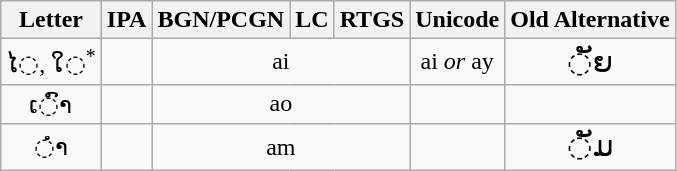<table class="wikitable">
<tr>
<th>Letter</th>
<th>IPA</th>
<th>BGN/PCGN</th>
<th>LC</th>
<th>RTGS</th>
<th>Unicode</th>
<th>Old Alternative</th>
</tr>
<tr align=center>
<td><span>ໄ◌, ໃ◌<sup>*</sup></span></td>
<td></td>
<td colspan=3>ai</td>
<td>ai <em>or</em> ay</td>
<td><big>◌ັຍ</big></td>
</tr>
<tr align=center>
<td><span>ເ◌ົາ</span></td>
<td></td>
<td colspan=3>ao</td>
<td></td>
<td></td>
</tr>
<tr align=center>
<td><span>◌ໍາ</span></td>
<td></td>
<td colspan=3>am</td>
<td></td>
<td><big>◌ັມ</big></td>
</tr>
</table>
